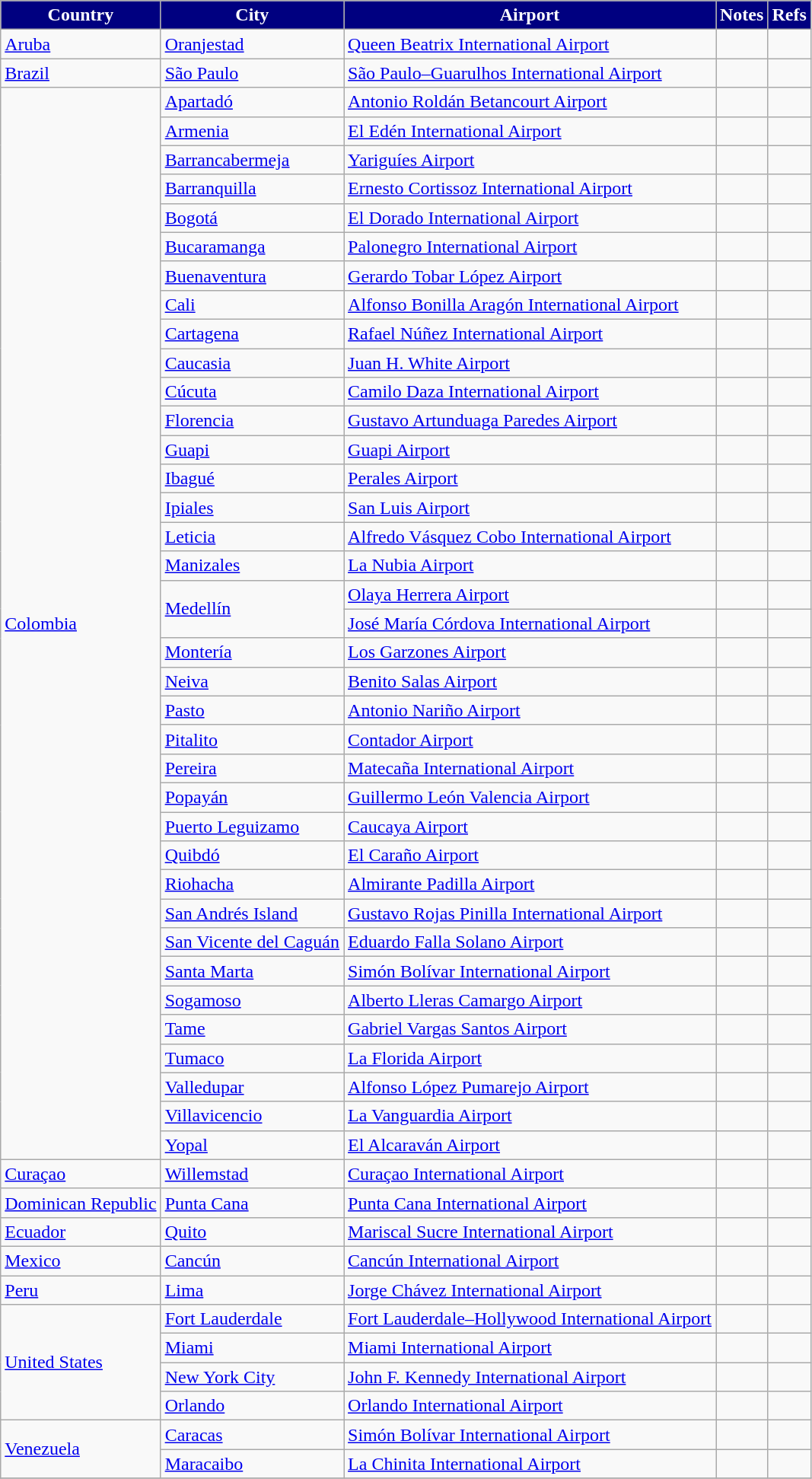<table class="sortable wikitable">
<tr>
<th style="background:navy; color:white;">Country</th>
<th style="background:navy; color:white;">City</th>
<th style="background:navy; color:white;">Airport</th>
<th style="background:navy; color:white;">Notes</th>
<th style="background:navy; color:white;" class="unsortable">Refs</th>
</tr>
<tr>
<td><a href='#'>Aruba</a></td>
<td><a href='#'>Oranjestad</a></td>
<td><a href='#'>Queen Beatrix International Airport</a></td>
<td></td>
<td align=center></td>
</tr>
<tr>
<td><a href='#'>Brazil</a></td>
<td><a href='#'>São Paulo</a></td>
<td><a href='#'>São Paulo–Guarulhos International Airport</a></td>
<td></td>
<td align=center></td>
</tr>
<tr>
<td rowspan=37><a href='#'>Colombia</a></td>
<td><a href='#'>Apartadó</a></td>
<td><a href='#'>Antonio Roldán Betancourt Airport</a></td>
<td></td>
<td align=center></td>
</tr>
<tr>
<td><a href='#'>Armenia</a></td>
<td><a href='#'>El Edén International Airport</a></td>
<td align=center></td>
<td align=center></td>
</tr>
<tr>
<td><a href='#'>Barrancabermeja</a></td>
<td><a href='#'>Yariguíes Airport</a></td>
<td></td>
<td align=center></td>
</tr>
<tr>
<td><a href='#'>Barranquilla</a></td>
<td><a href='#'>Ernesto Cortissoz International Airport</a></td>
<td align=center></td>
<td align=center></td>
</tr>
<tr>
<td><a href='#'>Bogotá</a></td>
<td><a href='#'>El Dorado International Airport</a></td>
<td></td>
<td align=center></td>
</tr>
<tr>
<td><a href='#'>Bucaramanga</a></td>
<td><a href='#'>Palonegro International Airport</a></td>
<td align=center></td>
<td align=center></td>
</tr>
<tr>
<td><a href='#'>Buenaventura</a></td>
<td><a href='#'>Gerardo Tobar López Airport</a></td>
<td></td>
<td align=center></td>
</tr>
<tr>
<td><a href='#'>Cali</a></td>
<td><a href='#'>Alfonso Bonilla Aragón International Airport</a></td>
<td align=center></td>
<td align=center></td>
</tr>
<tr>
<td><a href='#'>Cartagena</a></td>
<td><a href='#'>Rafael Núñez International Airport</a></td>
<td align=center></td>
<td align=center></td>
</tr>
<tr>
<td><a href='#'>Caucasia</a></td>
<td><a href='#'>Juan H. White Airport</a></td>
<td></td>
<td align=center></td>
</tr>
<tr>
<td><a href='#'>Cúcuta</a></td>
<td><a href='#'>Camilo Daza International Airport</a></td>
<td align=center></td>
<td align=center></td>
</tr>
<tr>
<td><a href='#'>Florencia</a></td>
<td><a href='#'>Gustavo Artunduaga Paredes Airport</a></td>
<td></td>
<td align=center></td>
</tr>
<tr>
<td><a href='#'>Guapi</a></td>
<td><a href='#'>Guapi Airport</a></td>
<td></td>
<td align=center></td>
</tr>
<tr>
<td><a href='#'>Ibagué</a></td>
<td><a href='#'>Perales Airport</a></td>
<td></td>
<td align=center></td>
</tr>
<tr>
<td><a href='#'>Ipiales</a></td>
<td><a href='#'>San Luis Airport</a></td>
<td></td>
<td align=center></td>
</tr>
<tr>
<td><a href='#'>Leticia</a></td>
<td><a href='#'>Alfredo Vásquez Cobo International Airport</a></td>
<td align=center></td>
<td align=center></td>
</tr>
<tr>
<td><a href='#'>Manizales</a></td>
<td><a href='#'>La Nubia Airport</a></td>
<td></td>
<td align=center></td>
</tr>
<tr>
<td rowspan=2><a href='#'>Medellín</a></td>
<td><a href='#'>Olaya Herrera Airport</a></td>
<td></td>
<td align=center></td>
</tr>
<tr>
<td><a href='#'>José María Córdova International Airport</a></td>
<td></td>
<td align=center></td>
</tr>
<tr>
<td><a href='#'>Montería</a></td>
<td><a href='#'>Los Garzones Airport</a></td>
<td align=center></td>
<td align=center></td>
</tr>
<tr>
<td><a href='#'>Neiva</a></td>
<td><a href='#'>Benito Salas Airport</a></td>
<td align=center></td>
<td align=center></td>
</tr>
<tr>
<td><a href='#'>Pasto</a></td>
<td><a href='#'>Antonio Nariño Airport</a></td>
<td align=center></td>
<td align=center></td>
</tr>
<tr>
<td><a href='#'>Pitalito</a></td>
<td><a href='#'>Contador Airport</a></td>
<td></td>
<td align=center></td>
</tr>
<tr>
<td><a href='#'>Pereira</a></td>
<td><a href='#'>Matecaña International Airport</a></td>
<td align=center></td>
<td align=center></td>
</tr>
<tr>
<td><a href='#'>Popayán</a></td>
<td><a href='#'>Guillermo León Valencia Airport</a></td>
<td></td>
<td align=center></td>
</tr>
<tr>
<td><a href='#'>Puerto Leguizamo</a></td>
<td><a href='#'>Caucaya Airport</a></td>
<td></td>
<td align=center></td>
</tr>
<tr>
<td><a href='#'>Quibdó</a></td>
<td><a href='#'>El Caraño Airport</a></td>
<td></td>
<td align=center></td>
</tr>
<tr>
<td><a href='#'>Riohacha</a></td>
<td><a href='#'>Almirante Padilla Airport</a></td>
<td align=center></td>
<td align=center></td>
</tr>
<tr>
<td><a href='#'>San Andrés Island</a></td>
<td><a href='#'>Gustavo Rojas Pinilla International Airport</a></td>
<td align=center></td>
<td align=center></td>
</tr>
<tr>
<td><a href='#'>San Vicente del Caguán</a></td>
<td><a href='#'>Eduardo Falla Solano Airport</a></td>
<td></td>
<td align=center></td>
</tr>
<tr>
<td><a href='#'>Santa Marta</a></td>
<td><a href='#'>Simón Bolívar International Airport</a></td>
<td align=center></td>
<td align=center></td>
</tr>
<tr>
<td><a href='#'>Sogamoso</a></td>
<td><a href='#'>Alberto Lleras Camargo Airport</a></td>
<td></td>
<td align=center></td>
</tr>
<tr>
<td><a href='#'>Tame</a></td>
<td><a href='#'>Gabriel Vargas Santos Airport</a></td>
<td></td>
<td align=center></td>
</tr>
<tr>
<td><a href='#'>Tumaco</a></td>
<td><a href='#'>La Florida Airport</a></td>
<td></td>
<td align=center></td>
</tr>
<tr>
<td><a href='#'>Valledupar</a></td>
<td><a href='#'>Alfonso López Pumarejo Airport</a></td>
<td></td>
<td align=center></td>
</tr>
<tr>
<td><a href='#'>Villavicencio</a></td>
<td><a href='#'>La Vanguardia Airport</a></td>
<td></td>
<td align=center></td>
</tr>
<tr>
<td><a href='#'>Yopal</a></td>
<td><a href='#'>El Alcaraván Airport</a></td>
<td align=center></td>
<td align=center></td>
</tr>
<tr>
<td><a href='#'>Curaçao</a></td>
<td><a href='#'>Willemstad</a></td>
<td><a href='#'>Curaçao International Airport</a></td>
<td></td>
<td align=center></td>
</tr>
<tr>
<td><a href='#'>Dominican Republic</a></td>
<td><a href='#'>Punta Cana</a></td>
<td><a href='#'>Punta Cana International Airport</a></td>
<td></td>
<td align=center></td>
</tr>
<tr>
<td><a href='#'>Ecuador</a></td>
<td><a href='#'>Quito</a></td>
<td><a href='#'>Mariscal Sucre International Airport</a></td>
<td align=center></td>
<td align=center></td>
</tr>
<tr>
<td><a href='#'>Mexico</a></td>
<td><a href='#'>Cancún</a></td>
<td><a href='#'>Cancún International Airport</a></td>
<td></td>
<td align=center></td>
</tr>
<tr>
<td><a href='#'>Peru</a></td>
<td><a href='#'>Lima</a></td>
<td><a href='#'>Jorge Chávez International Airport</a></td>
<td></td>
<td align=center></td>
</tr>
<tr>
<td rowspan=4><a href='#'>United States</a></td>
<td><a href='#'>Fort Lauderdale</a></td>
<td><a href='#'>Fort Lauderdale–Hollywood International Airport</a></td>
<td></td>
<td align=center></td>
</tr>
<tr>
<td><a href='#'>Miami</a></td>
<td><a href='#'>Miami International Airport</a></td>
<td align=center></td>
<td align=center></td>
</tr>
<tr>
<td><a href='#'>New York City</a></td>
<td><a href='#'>John F. Kennedy International Airport</a></td>
<td></td>
<td align=center></td>
</tr>
<tr>
<td><a href='#'>Orlando</a></td>
<td><a href='#'>Orlando International Airport</a></td>
<td align=center></td>
<td align=center></td>
</tr>
<tr>
<td rowspan=2><a href='#'>Venezuela</a></td>
<td><a href='#'>Caracas</a></td>
<td><a href='#'>Simón Bolívar International Airport</a></td>
<td align=center></td>
<td align=center></td>
</tr>
<tr>
<td><a href='#'>Maracaibo</a></td>
<td><a href='#'>La Chinita International Airport</a></td>
<td></td>
<td align=center></td>
</tr>
<tr>
</tr>
</table>
